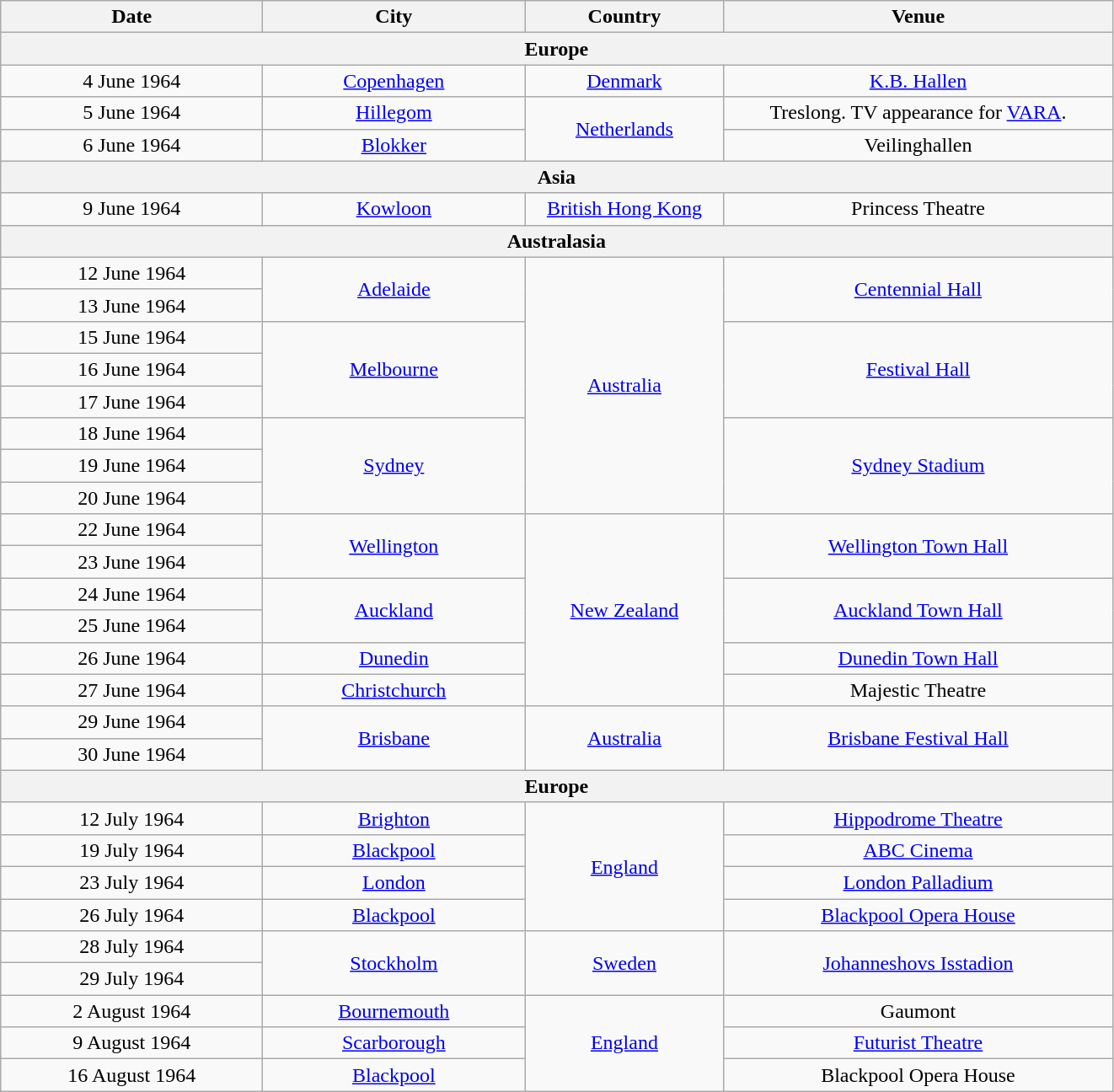<table class="wikitable" style="text-align:center;">
<tr>
<th width="200">Date</th>
<th width="200">City</th>
<th width="150">Country</th>
<th width="300">Venue</th>
</tr>
<tr>
<th colspan="4">Europe</th>
</tr>
<tr>
<td>4 June 1964</td>
<td><a href='#'>Copenhagen</a></td>
<td><a href='#'>Denmark</a></td>
<td><a href='#'>K.B. Hallen</a></td>
</tr>
<tr>
<td>5 June 1964</td>
<td><a href='#'>Hillegom</a></td>
<td rowspan="2"><a href='#'>Netherlands</a></td>
<td>Treslong. TV appearance for <a href='#'>VARA</a>.</td>
</tr>
<tr>
<td>6 June 1964</td>
<td><a href='#'>Blokker</a></td>
<td>Veilinghallen</td>
</tr>
<tr>
<th colspan="4">Asia</th>
</tr>
<tr>
<td>9 June 1964 </td>
<td><a href='#'>Kowloon</a></td>
<td><a href='#'>British Hong Kong</a></td>
<td>Princess Theatre</td>
</tr>
<tr>
<th colspan="4">Australasia</th>
</tr>
<tr>
<td>12 June 1964</td>
<td rowspan="2"><a href='#'>Adelaide</a></td>
<td rowspan="8"><a href='#'>Australia</a></td>
<td rowspan="2"><a href='#'>Centennial Hall</a></td>
</tr>
<tr>
<td>13 June 1964</td>
</tr>
<tr>
<td>15 June 1964</td>
<td rowspan="3"><a href='#'>Melbourne</a></td>
<td rowspan="3"><a href='#'>Festival Hall</a></td>
</tr>
<tr>
<td>16 June 1964</td>
</tr>
<tr>
<td>17 June 1964</td>
</tr>
<tr>
<td>18 June 1964</td>
<td rowspan="3"><a href='#'>Sydney</a></td>
<td rowspan="3"><a href='#'>Sydney Stadium</a></td>
</tr>
<tr>
<td>19 June 1964</td>
</tr>
<tr>
<td>20 June 1964</td>
</tr>
<tr>
<td>22 June 1964</td>
<td rowspan="2"><a href='#'>Wellington</a></td>
<td rowspan="6"><a href='#'>New Zealand</a></td>
<td rowspan="2"><a href='#'>Wellington Town Hall</a></td>
</tr>
<tr>
<td>23 June 1964</td>
</tr>
<tr>
<td>24 June 1964</td>
<td rowspan="2"><a href='#'>Auckland</a></td>
<td rowspan="2"><a href='#'>Auckland Town Hall</a></td>
</tr>
<tr>
<td>25 June 1964</td>
</tr>
<tr>
<td>26 June 1964</td>
<td><a href='#'>Dunedin</a></td>
<td><a href='#'>Dunedin Town Hall</a></td>
</tr>
<tr>
<td>27 June 1964</td>
<td><a href='#'>Christchurch</a></td>
<td>Majestic Theatre</td>
</tr>
<tr>
<td>29 June 1964</td>
<td rowspan="2"><a href='#'>Brisbane</a></td>
<td rowspan="2"><a href='#'>Australia</a></td>
<td rowspan="2"><a href='#'>Brisbane Festival Hall</a></td>
</tr>
<tr>
<td>30 June 1964</td>
</tr>
<tr>
<th colspan="4">Europe</th>
</tr>
<tr>
<td>12 July 1964</td>
<td><a href='#'>Brighton</a></td>
<td rowspan="4"><a href='#'>England</a></td>
<td><a href='#'>Hippodrome Theatre</a></td>
</tr>
<tr>
<td>19 July 1964</td>
<td><a href='#'>Blackpool</a></td>
<td><a href='#'>ABC Cinema</a></td>
</tr>
<tr>
<td>23 July 1964</td>
<td><a href='#'>London</a></td>
<td><a href='#'>London Palladium</a></td>
</tr>
<tr>
<td>26 July 1964</td>
<td><a href='#'>Blackpool</a></td>
<td><a href='#'>Blackpool Opera House</a></td>
</tr>
<tr>
<td>28 July 1964</td>
<td rowspan="2"><a href='#'>Stockholm</a></td>
<td rowspan="2"><a href='#'>Sweden</a></td>
<td rowspan="2"><a href='#'>Johanneshovs Isstadion</a></td>
</tr>
<tr>
<td>29 July 1964</td>
</tr>
<tr>
<td>2 August 1964</td>
<td><a href='#'>Bournemouth</a></td>
<td rowspan="3"><a href='#'>England</a></td>
<td>Gaumont</td>
</tr>
<tr>
<td>9 August 1964</td>
<td><a href='#'>Scarborough</a></td>
<td><a href='#'>Futurist Theatre</a></td>
</tr>
<tr>
<td>16 August 1964</td>
<td><a href='#'>Blackpool</a></td>
<td>Blackpool Opera House</td>
</tr>
</table>
